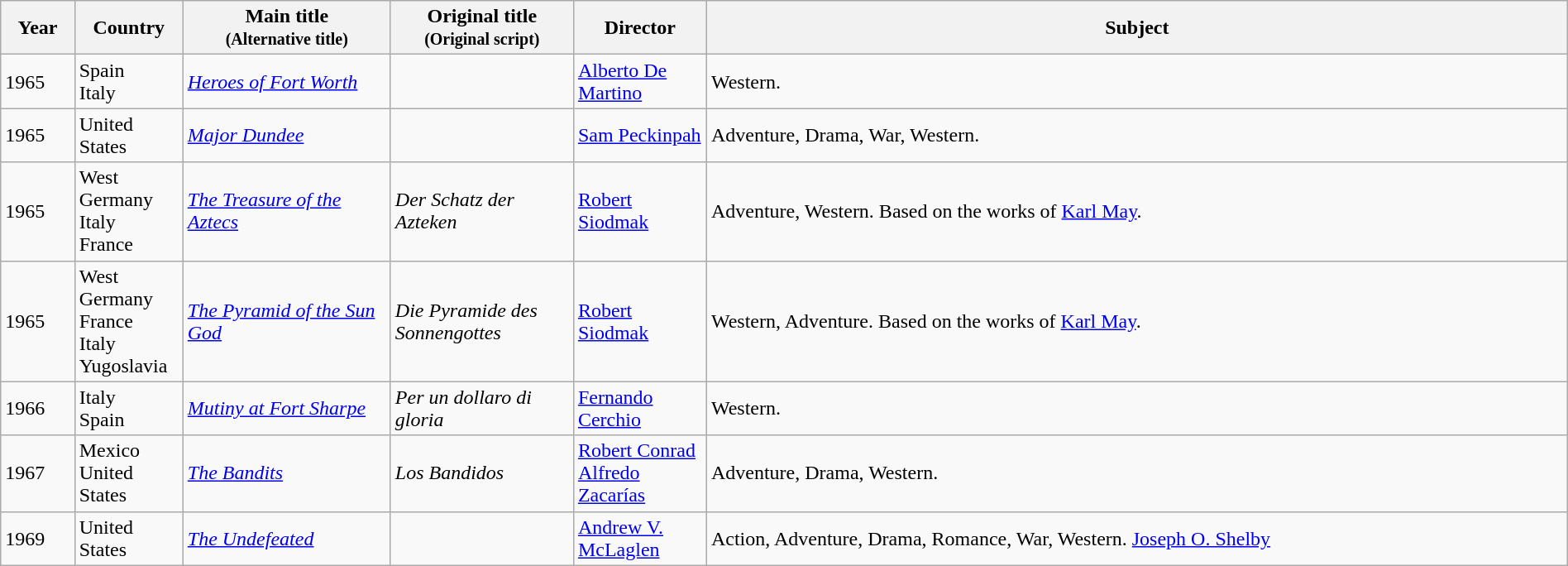<table class="wikitable sortable" style="width:100%;">
<tr>
<th>Year</th>
<th width= 80>Country</th>
<th class="unsortable" style="width:160px;">Main title<br><small>(Alternative title)</small></th>
<th class="unsortable" style="width:140px;">Original title<br><small>(Original script)</small></th>
<th width=100>Director</th>
<th class="unsortable">Subject</th>
</tr>
<tr>
<td>1965</td>
<td>Spain<br>Italy</td>
<td><em><a href='#'>Heroes of Fort Worth</a></em></td>
<td></td>
<td><a href='#'>Alberto De Martino</a></td>
<td>Western.</td>
</tr>
<tr>
<td>1965</td>
<td>United States</td>
<td><em><a href='#'>Major Dundee</a></em></td>
<td></td>
<td><a href='#'>Sam Peckinpah</a></td>
<td>Adventure, Drama, War, Western.</td>
</tr>
<tr>
<td>1965</td>
<td>West Germany<br>Italy<br>France</td>
<td><em><a href='#'>The Treasure of the Aztecs</a></em></td>
<td><em>Der Schatz der Azteken</em></td>
<td><a href='#'>Robert Siodmak</a></td>
<td>Adventure, Western. Based on the works of <a href='#'>Karl May</a>.</td>
</tr>
<tr>
<td>1965</td>
<td>West Germany<br>France<br>Italy<br>Yugoslavia</td>
<td><em><a href='#'>The Pyramid of the Sun God</a></em></td>
<td><em>Die Pyramide des Sonnengottes</em></td>
<td><a href='#'>Robert Siodmak</a></td>
<td>Western, Adventure. Based on the works of <a href='#'>Karl May</a>.</td>
</tr>
<tr>
<td>1966</td>
<td>Italy<br>Spain</td>
<td><em><a href='#'>Mutiny at Fort Sharpe</a></em></td>
<td><em>Per un dollaro di gloria</em></td>
<td><a href='#'>Fernando Cerchio</a></td>
<td>Western.</td>
</tr>
<tr>
<td>1967</td>
<td>Mexico<br>United States</td>
<td><em><a href='#'>The Bandits</a></em></td>
<td><em>Los Bandidos</em></td>
<td><a href='#'>Robert Conrad</a><br><a href='#'>Alfredo Zacarías</a></td>
<td>Adventure, Drama, Western.</td>
</tr>
<tr>
<td>1969</td>
<td>United States</td>
<td><em><a href='#'>The Undefeated</a></em></td>
<td></td>
<td><a href='#'>Andrew V. McLaglen</a></td>
<td>Action, Adventure, Drama, Romance, War, Western. <a href='#'>Joseph O. Shelby</a></td>
</tr>
</table>
